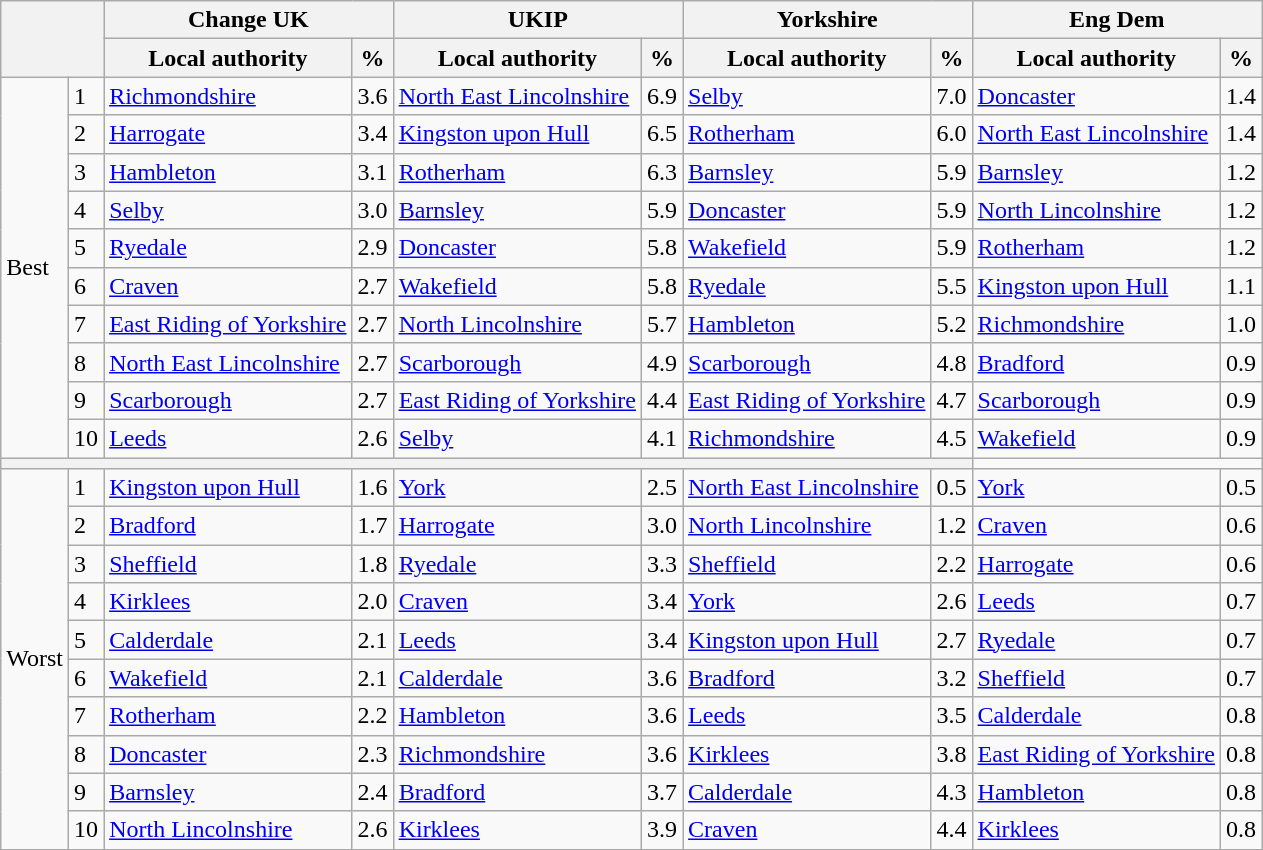<table class="wikitable">
<tr>
<th colspan="2" rowspan="2"></th>
<th colspan="2">Change UK</th>
<th colspan="2">UKIP</th>
<th colspan="2">Yorkshire</th>
<th colspan="2">Eng Dem</th>
</tr>
<tr>
<th style="text-align:center;">Local authority</th>
<th style="text-align:center;">%</th>
<th>Local authority</th>
<th>%</th>
<th>Local authority</th>
<th>%</th>
<th>Local authority</th>
<th>%</th>
</tr>
<tr>
<td rowspan="10">Best</td>
<td>1</td>
<td><a href='#'>Richmondshire</a></td>
<td>3.6</td>
<td><a href='#'>North East Lincolnshire</a></td>
<td>6.9</td>
<td><a href='#'>Selby</a></td>
<td>7.0</td>
<td><a href='#'>Doncaster</a></td>
<td>1.4</td>
</tr>
<tr>
<td>2</td>
<td><a href='#'>Harrogate</a></td>
<td>3.4</td>
<td><a href='#'>Kingston upon Hull</a></td>
<td>6.5</td>
<td><a href='#'>Rotherham</a></td>
<td>6.0</td>
<td><a href='#'>North East Lincolnshire</a></td>
<td>1.4</td>
</tr>
<tr>
<td>3</td>
<td><a href='#'>Hambleton</a></td>
<td>3.1</td>
<td><a href='#'>Rotherham</a></td>
<td>6.3</td>
<td><a href='#'>Barnsley</a></td>
<td>5.9</td>
<td><a href='#'>Barnsley</a></td>
<td>1.2</td>
</tr>
<tr>
<td>4</td>
<td><a href='#'>Selby</a></td>
<td>3.0</td>
<td><a href='#'>Barnsley</a></td>
<td>5.9</td>
<td><a href='#'>Doncaster</a></td>
<td>5.9</td>
<td><a href='#'>North Lincolnshire</a></td>
<td>1.2</td>
</tr>
<tr>
<td>5</td>
<td><a href='#'>Ryedale</a></td>
<td>2.9</td>
<td><a href='#'>Doncaster</a></td>
<td>5.8</td>
<td><a href='#'>Wakefield</a></td>
<td>5.9</td>
<td><a href='#'>Rotherham</a></td>
<td>1.2</td>
</tr>
<tr>
<td>6</td>
<td><a href='#'>Craven</a></td>
<td>2.7</td>
<td><a href='#'>Wakefield</a></td>
<td>5.8</td>
<td><a href='#'>Ryedale</a></td>
<td>5.5</td>
<td><a href='#'>Kingston upon Hull</a></td>
<td>1.1</td>
</tr>
<tr>
<td>7</td>
<td><a href='#'>East Riding of Yorkshire</a></td>
<td>2.7</td>
<td><a href='#'>North Lincolnshire</a></td>
<td>5.7</td>
<td><a href='#'>Hambleton</a></td>
<td>5.2</td>
<td><a href='#'>Richmondshire</a></td>
<td>1.0</td>
</tr>
<tr>
<td>8</td>
<td><a href='#'>North East Lincolnshire</a></td>
<td>2.7</td>
<td><a href='#'>Scarborough</a></td>
<td>4.9</td>
<td><a href='#'>Scarborough</a></td>
<td>4.8</td>
<td><a href='#'>Bradford</a></td>
<td>0.9</td>
</tr>
<tr>
<td>9</td>
<td><a href='#'>Scarborough</a></td>
<td>2.7</td>
<td><a href='#'>East Riding of Yorkshire</a></td>
<td>4.4</td>
<td><a href='#'>East Riding of Yorkshire</a></td>
<td>4.7</td>
<td><a href='#'>Scarborough</a></td>
<td>0.9</td>
</tr>
<tr>
<td>10</td>
<td><a href='#'>Leeds</a></td>
<td>2.6</td>
<td><a href='#'>Selby</a></td>
<td>4.1</td>
<td><a href='#'>Richmondshire</a></td>
<td>4.5</td>
<td><a href='#'>Wakefield</a></td>
<td>0.9</td>
</tr>
<tr>
<th colspan="8"></th>
</tr>
<tr>
<td rowspan="10">Worst</td>
<td>1</td>
<td><a href='#'>Kingston upon Hull</a></td>
<td>1.6</td>
<td><a href='#'>York</a></td>
<td>2.5</td>
<td><a href='#'>North East Lincolnshire</a></td>
<td>0.5</td>
<td><a href='#'>York</a></td>
<td>0.5</td>
</tr>
<tr>
<td>2</td>
<td><a href='#'>Bradford</a></td>
<td>1.7</td>
<td><a href='#'>Harrogate</a></td>
<td>3.0</td>
<td><a href='#'>North Lincolnshire</a></td>
<td>1.2</td>
<td><a href='#'>Craven</a></td>
<td>0.6</td>
</tr>
<tr>
<td>3</td>
<td><a href='#'>Sheffield</a></td>
<td>1.8</td>
<td><a href='#'>Ryedale</a></td>
<td>3.3</td>
<td><a href='#'>Sheffield</a></td>
<td>2.2</td>
<td><a href='#'>Harrogate</a></td>
<td>0.6</td>
</tr>
<tr>
<td>4</td>
<td><a href='#'>Kirklees</a></td>
<td>2.0</td>
<td><a href='#'>Craven</a></td>
<td>3.4</td>
<td><a href='#'>York</a></td>
<td>2.6</td>
<td><a href='#'>Leeds</a></td>
<td>0.7</td>
</tr>
<tr>
<td>5</td>
<td><a href='#'>Calderdale</a></td>
<td>2.1</td>
<td><a href='#'>Leeds</a></td>
<td>3.4</td>
<td><a href='#'>Kingston upon Hull</a></td>
<td>2.7</td>
<td><a href='#'>Ryedale</a></td>
<td>0.7</td>
</tr>
<tr>
<td>6</td>
<td><a href='#'>Wakefield</a></td>
<td>2.1</td>
<td><a href='#'>Calderdale</a></td>
<td>3.6</td>
<td><a href='#'>Bradford</a></td>
<td>3.2</td>
<td><a href='#'>Sheffield</a></td>
<td>0.7</td>
</tr>
<tr>
<td>7</td>
<td><a href='#'>Rotherham</a></td>
<td>2.2</td>
<td><a href='#'>Hambleton</a></td>
<td>3.6</td>
<td><a href='#'>Leeds</a></td>
<td>3.5</td>
<td><a href='#'>Calderdale</a></td>
<td>0.8</td>
</tr>
<tr>
<td>8</td>
<td><a href='#'>Doncaster</a></td>
<td>2.3</td>
<td><a href='#'>Richmondshire</a></td>
<td>3.6</td>
<td><a href='#'>Kirklees</a></td>
<td>3.8</td>
<td><a href='#'>East Riding of Yorkshire</a></td>
<td>0.8</td>
</tr>
<tr>
<td>9</td>
<td><a href='#'>Barnsley</a></td>
<td>2.4</td>
<td><a href='#'>Bradford</a></td>
<td>3.7</td>
<td><a href='#'>Calderdale</a></td>
<td>4.3</td>
<td><a href='#'>Hambleton</a></td>
<td>0.8</td>
</tr>
<tr>
<td>10</td>
<td><a href='#'>North Lincolnshire</a></td>
<td>2.6</td>
<td><a href='#'>Kirklees</a></td>
<td>3.9</td>
<td><a href='#'>Craven</a></td>
<td>4.4</td>
<td><a href='#'>Kirklees</a></td>
<td>0.8</td>
</tr>
</table>
